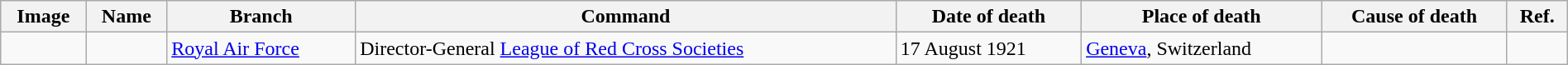<table class="wikitable" width=100%>
<tr>
<th style=#ffffff;">Image</th>
<th style=#ffffff;">Name</th>
<th style=#ffffff;">Branch</th>
<th style=#ffffff;">Command</th>
<th style=#ffffff;">Date of death</th>
<th style=#ffffff;">Place of death</th>
<th style=#ffffff;">Cause of death</th>
<th style=#ffffff;">Ref.</th>
</tr>
<tr>
<td></td>
<td></td>
<td><a href='#'>Royal Air Force</a></td>
<td>Director-General <a href='#'>League of Red Cross Societies</a></td>
<td>17 August 1921</td>
<td><a href='#'>Geneva</a>, Switzerland</td>
<td></td>
<td></td>
</tr>
</table>
